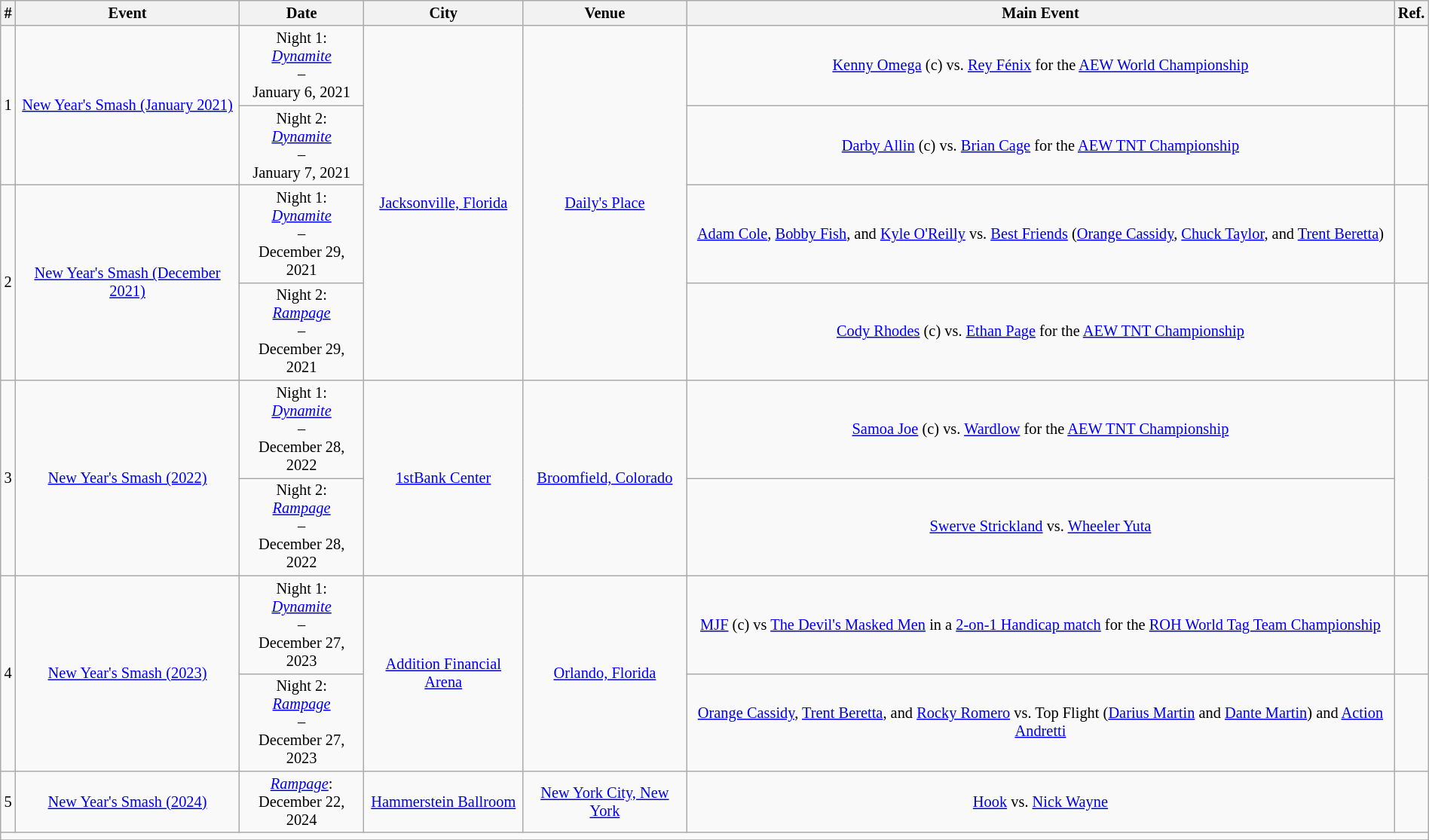<table class="sortable wikitable succession-box" style="font-size:85%; text-align:center;" width="100%">
<tr>
<th>#</th>
<th>Event</th>
<th>Date</th>
<th>City</th>
<th>Venue</th>
<th>Main Event</th>
<th>Ref.</th>
</tr>
<tr>
<td rowspan="2">1</td>
<td rowspan="2"><a href='#'>New Year's Smash (January 2021)</a></td>
<td>Night 1:<br><em><a href='#'>Dynamite</a></em><br>–<br>January 6, 2021</td>
<td rowspan="4"><a href='#'>Jacksonville, Florida</a></td>
<td rowspan="4"><a href='#'>Daily's Place</a></td>
<td><a href='#'>Kenny Omega</a> (c) vs. <a href='#'>Rey Fénix</a>  for the <a href='#'>AEW World Championship</a></td>
<td></td>
</tr>
<tr>
<td>Night 2:<br><em><a href='#'>Dynamite</a></em><br>–<br>January 7, 2021<br></td>
<td><a href='#'>Darby Allin</a> (c) vs. <a href='#'>Brian Cage</a> for the <a href='#'>AEW TNT Championship</a></td>
<td></td>
</tr>
<tr>
<td rowspan="2">2</td>
<td rowspan="2"><a href='#'>New Year's Smash (December 2021)</a></td>
<td>Night 1:<br><em><a href='#'>Dynamite</a></em><br>–<br>December 29, 2021</td>
<td><a href='#'>Adam Cole</a>, <a href='#'>Bobby Fish</a>, and <a href='#'>Kyle O'Reilly</a> vs. <a href='#'>Best Friends</a> (<a href='#'>Orange Cassidy</a>, <a href='#'>Chuck Taylor</a>, and <a href='#'>Trent Beretta</a>)</td>
<td></td>
</tr>
<tr>
<td>Night 2:<br><em><a href='#'>Rampage</a></em><br>–<br>December 29, 2021<br></td>
<td><a href='#'>Cody Rhodes</a> (c) vs. <a href='#'>Ethan Page</a> for the <a href='#'>AEW TNT Championship</a></td>
<td></td>
</tr>
<tr>
<td rowspan="2">3</td>
<td rowspan="2"><a href='#'>New Year's Smash (2022)</a></td>
<td>Night 1:<br><em><a href='#'>Dynamite</a></em><br>–<br>December 28, 2022</td>
<td rowspan="2"><a href='#'>1stBank Center</a></td>
<td rowspan="2"><a href='#'>Broomfield, Colorado</a></td>
<td><a href='#'>Samoa Joe</a> (c) vs. <a href='#'>Wardlow</a> for the <a href='#'>AEW TNT Championship</a></td>
<td rowspan="2"></td>
</tr>
<tr>
<td>Night 2:<br><em><a href='#'>Rampage</a></em><br>–<br>December 28, 2022<br></td>
<td><a href='#'>Swerve Strickland</a> vs. <a href='#'>Wheeler Yuta</a></td>
</tr>
<tr>
<td rowspan="2">4</td>
<td rowspan="2"><a href='#'>New Year's Smash (2023)</a></td>
<td>Night 1:<br><em><a href='#'>Dynamite</a></em><br>–<br>December 27, 2023</td>
<td rowspan="2"><a href='#'>Addition Financial Arena</a></td>
<td rowspan="2"><a href='#'>Orlando, Florida</a></td>
<td><a href='#'>MJF</a> (c) vs <a href='#'>The Devil's Masked Men</a> in a <a href='#'>2-on-1 Handicap match</a> for the <a href='#'>ROH World Tag Team Championship</a></td>
<td></td>
</tr>
<tr>
<td>Night 2:<br><em><a href='#'>Rampage</a></em><br>–<br>December 27, 2023<br></td>
<td><a href='#'>Orange Cassidy</a>, <a href='#'>Trent Beretta</a>, and <a href='#'>Rocky Romero</a> vs. Top Flight (<a href='#'>Darius Martin</a> and <a href='#'>Dante Martin</a>) and <a href='#'>Action Andretti</a></td>
<td></td>
</tr>
<tr>
<td>5</td>
<td><a href='#'>New Year's Smash (2024)</a></td>
<td><em><a href='#'>Rampage</a></em>:<br>December 22, 2024<br></td>
<td><a href='#'>Hammerstein Ballroom</a></td>
<td><a href='#'>New York City, New York</a></td>
<td><a href='#'>Hook</a> vs. <a href='#'>Nick Wayne</a></td>
<td></td>
</tr>
<tr>
<td colspan="7"></td>
</tr>
<tr>
</tr>
</table>
